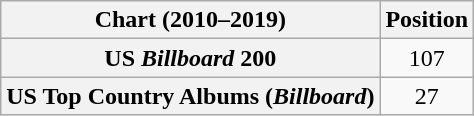<table class="wikitable plainrowheaders" style="text-align:center">
<tr>
<th scope="col">Chart (2010–2019)</th>
<th scope="col">Position</th>
</tr>
<tr>
<th scope="row">US <em>Billboard</em> 200</th>
<td>107</td>
</tr>
<tr>
<th scope="row">US Top Country Albums (<em>Billboard</em>)</th>
<td>27</td>
</tr>
</table>
